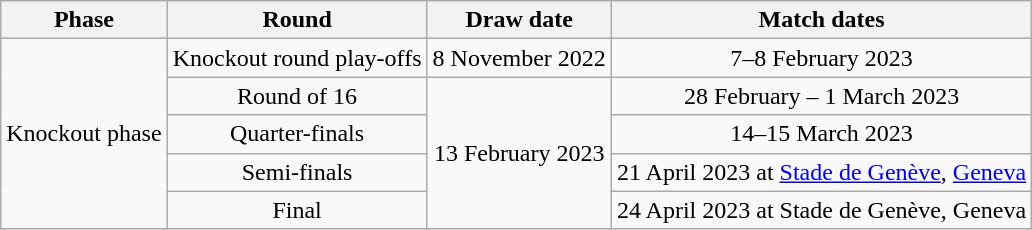<table class="wikitable" style="text-align:center">
<tr>
<th>Phase</th>
<th>Round</th>
<th>Draw date</th>
<th>Match dates</th>
</tr>
<tr>
<td rowspan="5">Knockout phase</td>
<td>Knockout round play-offs</td>
<td>8 November 2022</td>
<td>7–8 February 2023</td>
</tr>
<tr>
<td>Round of 16</td>
<td rowspan="4">13 February 2023</td>
<td colspan="2">28 February – 1 March 2023</td>
</tr>
<tr>
<td>Quarter-finals</td>
<td>14–15 March 2023</td>
</tr>
<tr>
<td>Semi-finals</td>
<td>21 April 2023 at <a href='#'>Stade de Genève</a>, <a href='#'>Geneva</a></td>
</tr>
<tr>
<td>Final</td>
<td>24 April 2023 at Stade de Genève, Geneva</td>
</tr>
</table>
